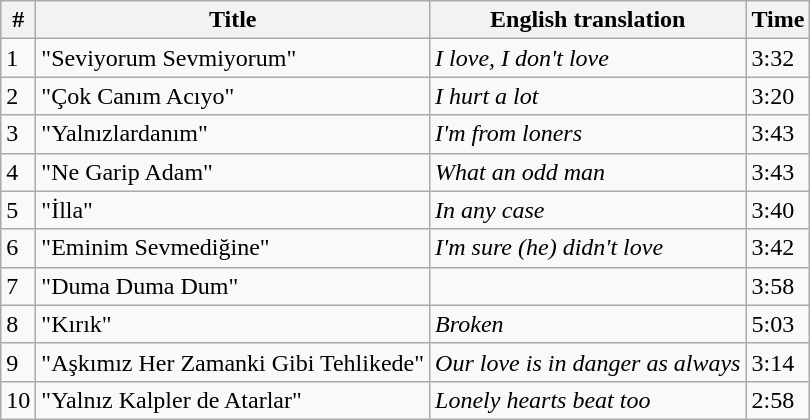<table class="wikitable">
<tr>
<th>#</th>
<th>Title</th>
<th>English translation</th>
<th>Time</th>
</tr>
<tr>
<td>1</td>
<td>"Seviyorum Sevmiyorum"</td>
<td><em>I love, I don't love</em></td>
<td>3:32</td>
</tr>
<tr>
<td>2</td>
<td>"Çok Canım Acıyo"</td>
<td><em>I hurt a lot</em></td>
<td>3:20</td>
</tr>
<tr>
<td>3</td>
<td>"Yalnızlardanım"</td>
<td><em>I'm from loners</em></td>
<td>3:43</td>
</tr>
<tr>
<td>4</td>
<td>"Ne Garip Adam"</td>
<td><em>What an odd man</em></td>
<td>3:43</td>
</tr>
<tr>
<td>5</td>
<td>"İlla"</td>
<td><em>In any case</em></td>
<td>3:40</td>
</tr>
<tr>
<td>6</td>
<td>"Eminim Sevmediğine"</td>
<td><em>I'm sure (he) didn't love</em></td>
<td>3:42</td>
</tr>
<tr>
<td>7</td>
<td>"Duma Duma Dum"</td>
<td></td>
<td>3:58</td>
</tr>
<tr>
<td>8</td>
<td>"Kırık"</td>
<td><em>Broken</em></td>
<td>5:03</td>
</tr>
<tr>
<td>9</td>
<td>"Aşkımız Her Zamanki Gibi Tehlikede"</td>
<td><em>Our love is in danger as always</em></td>
<td>3:14</td>
</tr>
<tr>
<td>10</td>
<td>"Yalnız Kalpler de Atarlar"</td>
<td><em>Lonely hearts beat too</em></td>
<td>2:58</td>
</tr>
</table>
